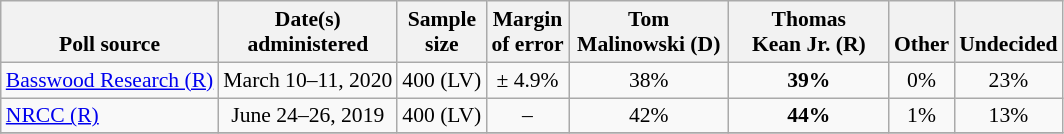<table class="wikitable" style="font-size:90%;text-align:center;">
<tr valign= bottom>
<th>Poll source</th>
<th>Date(s)<br>administered</th>
<th>Sample<br>size</th>
<th>Margin<br>of error</th>
<th style="width:100px;">Tom<br>Malinowski (D)</th>
<th style="width:100px;">Thomas<br>Kean Jr. (R)</th>
<th>Other</th>
<th>Undecided</th>
</tr>
<tr>
<td style="text-align:left;"><a href='#'>Basswood Research (R)</a></td>
<td align=center>March 10–11, 2020</td>
<td align=center>400 (LV)</td>
<td align=center>± 4.9%</td>
<td align=center>38%</td>
<td><strong>39%</strong></td>
<td align=center>0%</td>
<td align=center>23%</td>
</tr>
<tr>
<td style="text-align:left;"><a href='#'>NRCC (R)</a></td>
<td align=center>June 24–26, 2019</td>
<td align=center>400 (LV)</td>
<td align=center>–</td>
<td align=center>42%</td>
<td><strong>44%</strong></td>
<td align=center>1%</td>
<td align=center>13%</td>
</tr>
<tr>
</tr>
</table>
